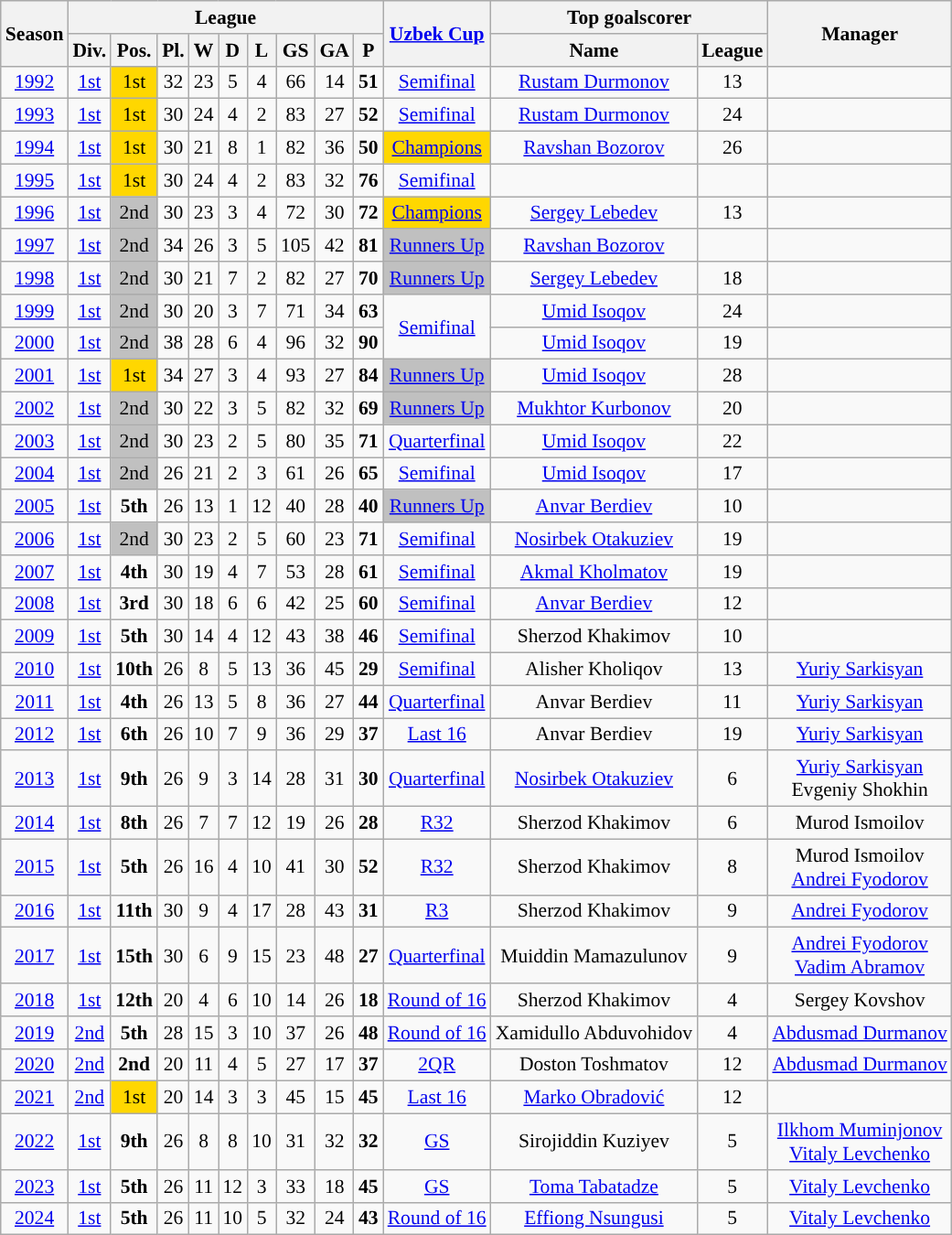<table class="wikitable mw-collapsible mw-collapsed" align=center cellspacing="0" cellpadding="3" style="border:1px solid #AAAAAA;font-size:90%">
<tr style="background:#efefef;">
<th rowspan="2">Season</th>
<th colspan="9">League</th>
<th rowspan="2"><a href='#'>Uzbek Cup</a></th>
<th colspan="2">Top goalscorer</th>
<th rowspan="2">Manager</th>
</tr>
<tr>
<th>Div.</th>
<th>Pos.</th>
<th>Pl.</th>
<th>W</th>
<th>D</th>
<th>L</th>
<th>GS</th>
<th>GA</th>
<th>P</th>
<th>Name</th>
<th>League</th>
</tr>
<tr>
<td align=center><a href='#'>1992</a></td>
<td align=center><a href='#'>1st</a></td>
<td style="text-align:center; background:gold;">1st</td>
<td align=center>32</td>
<td align=center>23</td>
<td align=center>5</td>
<td align=center>4</td>
<td align=center>66</td>
<td align=center>14</td>
<td align=center><strong>51</strong></td>
<td align=center><a href='#'>Semifinal</a></td>
<td align=center> <a href='#'>Rustam Durmonov</a></td>
<td align=center>13</td>
<td align=center></td>
</tr>
<tr>
<td align=center><a href='#'>1993</a></td>
<td align=center><a href='#'>1st</a></td>
<td style="text-align:center; background:gold;">1st</td>
<td align=center>30</td>
<td align=center>24</td>
<td align=center>4</td>
<td align=center>2</td>
<td align=center>83</td>
<td align=center>27</td>
<td align=center><strong>52</strong></td>
<td align=center><a href='#'>Semifinal</a></td>
<td align=center> <a href='#'>Rustam Durmonov</a></td>
<td align=center>24</td>
<td align=center></td>
</tr>
<tr>
<td align=center><a href='#'>1994</a></td>
<td align=center><a href='#'>1st</a></td>
<td style="text-align:center; background:gold;">1st</td>
<td align=center>30</td>
<td align=center>21</td>
<td align=center>8</td>
<td align=center>1</td>
<td align=center>82</td>
<td align=center>36</td>
<td align=center><strong>50</strong></td>
<td style="text-align:center; background:gold;"><a href='#'>Champions</a></td>
<td align=center> <a href='#'>Ravshan Bozorov</a></td>
<td align=center>26</td>
<td align=center></td>
</tr>
<tr>
<td align=center><a href='#'>1995</a></td>
<td align=center><a href='#'>1st</a></td>
<td style="text-align:center; background:gold;">1st</td>
<td align=center>30</td>
<td align=center>24</td>
<td align=center>4</td>
<td align=center>2</td>
<td align=center>83</td>
<td align=center>32</td>
<td align=center><strong>76</strong></td>
<td align=center><a href='#'>Semifinal</a></td>
<td align=center></td>
<td align=center></td>
<td align=center></td>
</tr>
<tr>
<td align=center><a href='#'>1996</a></td>
<td align=center><a href='#'>1st</a></td>
<td style="text-align:center; background:silver;">2nd</td>
<td align=center>30</td>
<td align=center>23</td>
<td align=center>3</td>
<td align=center>4</td>
<td align=center>72</td>
<td align=center>30</td>
<td align=center><strong>72</strong></td>
<td style="text-align:center; background:gold;"><a href='#'>Champions</a></td>
<td align=center> <a href='#'>Sergey Lebedev</a></td>
<td align=center>13</td>
<td align=center></td>
</tr>
<tr>
<td align=center><a href='#'>1997</a></td>
<td align=center><a href='#'>1st</a></td>
<td style="text-align:center; background:silver;">2nd</td>
<td align=center>34</td>
<td align=center>26</td>
<td align=center>3</td>
<td align=center>5</td>
<td align=center>105</td>
<td align=center>42</td>
<td align=center><strong>81</strong></td>
<td style="text-align:center; background:silver;"><a href='#'>Runners Up</a></td>
<td align=center> <a href='#'>Ravshan Bozorov</a></td>
<td align=center></td>
<td align=center></td>
</tr>
<tr>
<td align=center><a href='#'>1998</a></td>
<td align=center><a href='#'>1st</a></td>
<td style="text-align:center; background:silver;">2nd</td>
<td align=center>30</td>
<td align=center>21</td>
<td align=center>7</td>
<td align=center>2</td>
<td align=center>82</td>
<td align=center>27</td>
<td align=center><strong>70</strong></td>
<td style="text-align:center; background:silver;"><a href='#'>Runners Up</a></td>
<td align=center> <a href='#'>Sergey Lebedev</a></td>
<td align=center>18</td>
<td align=center></td>
</tr>
<tr>
<td align=center><a href='#'>1999</a></td>
<td align=center><a href='#'>1st</a></td>
<td style="text-align:center; background:silver;">2nd</td>
<td align=center>30</td>
<td align=center>20</td>
<td align=center>3</td>
<td align=center>7</td>
<td align=center>71</td>
<td align=center>34</td>
<td align=center><strong>63</strong></td>
<td rowspan="2" align=center><a href='#'>Semifinal</a></td>
<td align=center> <a href='#'>Umid Isoqov</a></td>
<td align=center>24</td>
<td align=center></td>
</tr>
<tr>
<td align=center><a href='#'>2000</a></td>
<td align=center><a href='#'>1st</a></td>
<td style="text-align:center; background:silver;">2nd</td>
<td align=center>38</td>
<td align=center>28</td>
<td align=center>6</td>
<td align=center>4</td>
<td align=center>96</td>
<td align=center>32</td>
<td align=center><strong>90</strong></td>
<td align=center> <a href='#'>Umid Isoqov</a></td>
<td align=center>19</td>
<td align=center></td>
</tr>
<tr>
<td align=center><a href='#'>2001</a></td>
<td align=center><a href='#'>1st</a></td>
<td style="text-align:center; background:gold;">1st</td>
<td align=center>34</td>
<td align=center>27</td>
<td align=center>3</td>
<td align=center>4</td>
<td align=center>93</td>
<td align=center>27</td>
<td align=center><strong>84</strong></td>
<td style="text-align:center; background:silver;"><a href='#'>Runners Up</a></td>
<td align=center> <a href='#'>Umid Isoqov</a></td>
<td align=center>28</td>
<td align=center></td>
</tr>
<tr>
<td align=center><a href='#'>2002</a></td>
<td align=center><a href='#'>1st</a></td>
<td style="text-align:center; background:silver;">2nd</td>
<td align=center>30</td>
<td align=center>22</td>
<td align=center>3</td>
<td align=center>5</td>
<td align=center>82</td>
<td align=center>32</td>
<td align=center><strong>69</strong></td>
<td style="text-align:center; background:silver;"><a href='#'>Runners Up</a></td>
<td align=center> <a href='#'>Mukhtor Kurbonov</a></td>
<td align=center>20</td>
<td align=center></td>
</tr>
<tr>
<td align=center><a href='#'>2003</a></td>
<td align=center><a href='#'>1st</a></td>
<td style="text-align:center; background:silver;">2nd</td>
<td align=center>30</td>
<td align=center>23</td>
<td align=center>2</td>
<td align=center>5</td>
<td align=center>80</td>
<td align=center>35</td>
<td align=center><strong>71</strong></td>
<td style="text-align:center;"><a href='#'>Quarterfinal</a></td>
<td align=center> <a href='#'>Umid Isoqov</a></td>
<td align=center>22</td>
<td align=center></td>
</tr>
<tr>
<td align=center><a href='#'>2004</a></td>
<td align=center><a href='#'>1st</a></td>
<td style="text-align:center; background:silver;">2nd</td>
<td align=center>26</td>
<td align=center>21</td>
<td align=center>2</td>
<td align=center>3</td>
<td align=center>61</td>
<td align=center>26</td>
<td align=center><strong>65</strong></td>
<td align=center><a href='#'>Semifinal</a></td>
<td align=center> <a href='#'>Umid Isoqov</a></td>
<td align=center>17</td>
<td align=center></td>
</tr>
<tr>
<td align=center><a href='#'>2005</a></td>
<td align=center><a href='#'>1st</a></td>
<td align=center><strong>5th</strong></td>
<td align=center>26</td>
<td align=center>13</td>
<td align=center>1</td>
<td align=center>12</td>
<td align=center>40</td>
<td align=center>28</td>
<td align=center><strong>40</strong></td>
<td style="text-align:center; background:silver;"><a href='#'>Runners Up</a></td>
<td align=center> <a href='#'>Anvar Berdiev</a></td>
<td align=center>10</td>
<td align=center></td>
</tr>
<tr>
<td align=center><a href='#'>2006</a></td>
<td align=center><a href='#'>1st</a></td>
<td style="text-align:center; background:silver;">2nd</td>
<td align=center>30</td>
<td align=center>23</td>
<td align=center>2</td>
<td align=center>5</td>
<td align=center>60</td>
<td align=center>23</td>
<td align=center><strong>71</strong></td>
<td align=center><a href='#'>Semifinal</a></td>
<td align=center> <a href='#'>Nosirbek Otakuziev</a></td>
<td align=center>19</td>
<td align=center></td>
</tr>
<tr>
<td align=center><a href='#'>2007</a></td>
<td align=center><a href='#'>1st</a></td>
<td align=center><strong>4th</strong></td>
<td align=center>30</td>
<td align=center>19</td>
<td align=center>4</td>
<td align=center>7</td>
<td align=center>53</td>
<td align=center>28</td>
<td align=center><strong>61</strong></td>
<td align=center><a href='#'>Semifinal</a></td>
<td align=center> <a href='#'>Akmal Kholmatov</a></td>
<td align=center>19</td>
<td align=center></td>
</tr>
<tr>
<td align=center><a href='#'>2008</a></td>
<td align=center><a href='#'>1st</a></td>
<td align=center><strong>3rd</strong></td>
<td align=center>30</td>
<td align=center>18</td>
<td align=center>6</td>
<td align=center>6</td>
<td align=center>42</td>
<td align=center>25</td>
<td align=center><strong>60</strong></td>
<td align=center><a href='#'>Semifinal</a></td>
<td align=center> <a href='#'>Anvar Berdiev</a></td>
<td align=center>12</td>
<td align=center></td>
</tr>
<tr>
<td align=center><a href='#'>2009</a></td>
<td align=center><a href='#'>1st</a></td>
<td align=center><strong>5th</strong></td>
<td align=center>30</td>
<td align=center>14</td>
<td align=center>4</td>
<td align=center>12</td>
<td align=center>43</td>
<td align=center>38</td>
<td align=center><strong>46</strong></td>
<td align=center><a href='#'>Semifinal</a></td>
<td align=center> Sherzod Khakimov</td>
<td align=center>10</td>
<td align=center></td>
</tr>
<tr>
<td align=center><a href='#'>2010</a></td>
<td align=center><a href='#'>1st</a></td>
<td align=center><strong>10th</strong></td>
<td align=center>26</td>
<td align=center>8</td>
<td align=center>5</td>
<td align=center>13</td>
<td align=center>36</td>
<td align=center>45</td>
<td align=center><strong>29</strong></td>
<td align=center><a href='#'>Semifinal</a></td>
<td align=center> Alisher Kholiqov</td>
<td align=center>13</td>
<td align=center> <a href='#'>Yuriy Sarkisyan</a></td>
</tr>
<tr>
<td align=center><a href='#'>2011</a></td>
<td align=center><a href='#'>1st</a></td>
<td align=center><strong>4th</strong></td>
<td align=center>26</td>
<td align=center>13</td>
<td align=center>5</td>
<td align=center>8</td>
<td align=center>36</td>
<td align=center>27</td>
<td align=center><strong>44</strong></td>
<td align=center><a href='#'>Quarterfinal</a></td>
<td align=center> Anvar Berdiev</td>
<td align=center>11</td>
<td align=center> <a href='#'>Yuriy Sarkisyan</a></td>
</tr>
<tr>
<td align=center><a href='#'>2012</a></td>
<td align=center><a href='#'>1st</a></td>
<td align=center><strong>6th</strong></td>
<td align=center>26</td>
<td align=center>10</td>
<td align=center>7</td>
<td align=center>9</td>
<td align=center>36</td>
<td align=center>29</td>
<td align=center><strong>37</strong></td>
<td align=center><a href='#'>Last 16</a></td>
<td align=center> Anvar Berdiev</td>
<td align=center>19</td>
<td align=center> <a href='#'>Yuriy Sarkisyan</a></td>
</tr>
<tr>
<td align=center><a href='#'>2013</a></td>
<td align=center><a href='#'>1st</a></td>
<td align=center><strong>9th</strong></td>
<td align=center>26</td>
<td align=center>9</td>
<td align=center>3</td>
<td align=center>14</td>
<td align=center>28</td>
<td align=center>31</td>
<td align=center><strong>30</strong></td>
<td align=center><a href='#'>Quarterfinal</a></td>
<td align=center> <a href='#'>Nosirbek Otakuziev</a></td>
<td align=center>6</td>
<td align=center> <a href='#'>Yuriy Sarkisyan</a> <br>  Evgeniy Shokhin</td>
</tr>
<tr>
<td align=center><a href='#'>2014</a></td>
<td align=center><a href='#'>1st</a></td>
<td align=center><strong>8th</strong></td>
<td align=center>26</td>
<td align=center>7</td>
<td align=center>7</td>
<td align=center>12</td>
<td align=center>19</td>
<td align=center>26</td>
<td align=center><strong>28</strong></td>
<td align=center><a href='#'>R32</a></td>
<td align=center> Sherzod Khakimov</td>
<td align=center>6</td>
<td align=center> Murod Ismoilov</td>
</tr>
<tr>
<td align=center><a href='#'>2015</a></td>
<td align=center><a href='#'>1st</a></td>
<td align=center><strong>5th</strong></td>
<td align=center>26</td>
<td align=center>16</td>
<td align=center>4</td>
<td align=center>10</td>
<td align=center>41</td>
<td align=center>30</td>
<td align=center><strong>52</strong></td>
<td align=center><a href='#'>R32</a></td>
<td align=center> Sherzod Khakimov</td>
<td align=center>8</td>
<td align=center> Murod Ismoilov <br>  <a href='#'>Andrei Fyodorov</a></td>
</tr>
<tr>
<td align=center><a href='#'>2016</a></td>
<td align=center><a href='#'>1st</a></td>
<td align=center><strong>11th</strong></td>
<td align=center>30</td>
<td align=center>9</td>
<td align=center>4</td>
<td align=center>17</td>
<td align=center>28</td>
<td align=center>43</td>
<td align=center><strong>31</strong></td>
<td align=center><a href='#'>R3</a></td>
<td align=center> Sherzod Khakimov</td>
<td align=center>9</td>
<td align=center> <a href='#'>Andrei Fyodorov</a></td>
</tr>
<tr>
<td align=center><a href='#'>2017</a></td>
<td align=center><a href='#'>1st</a></td>
<td align:center><strong>15th</strong></td>
<td align=center>30</td>
<td align=center>6</td>
<td align=center>9</td>
<td align=center>15</td>
<td align=center>23</td>
<td align=center>48</td>
<td align=center><strong>27</strong></td>
<td align=center><a href='#'>Quarterfinal</a></td>
<td align=center> Muiddin Mamazulunov</td>
<td align=center>9</td>
<td align=center> <a href='#'>Andrei Fyodorov</a> <br>  <a href='#'>Vadim Abramov</a></td>
</tr>
<tr>
<td align=center><a href='#'>2018</a></td>
<td align=center><a href='#'>1st</a></td>
<td align=center><strong>12th</strong></td>
<td align=center>20</td>
<td align=center>4</td>
<td align=center>6</td>
<td align=center>10</td>
<td align=center>14</td>
<td align=center>26</td>
<td align=center><strong>18</strong></td>
<td align=center><a href='#'>Round of 16</a></td>
<td align=center> Sherzod Khakimov</td>
<td align=center>4</td>
<td align=center> Sergey Kovshov</td>
</tr>
<tr>
<td align=center><a href='#'>2019</a></td>
<td align=center><a href='#'>2nd</a></td>
<td align=center><strong>5th</strong></td>
<td align=center>28</td>
<td align=center>15</td>
<td align=center>3</td>
<td align=center>10</td>
<td align=center>37</td>
<td align=center>26</td>
<td align=center><strong>48</strong></td>
<td align=center><a href='#'>Round of 16</a></td>
<td align=center> Xamidullo Abduvohidov</td>
<td align=center>4</td>
<td align=center> <a href='#'>Abdusmad Durmanov</a></td>
</tr>
<tr>
<td align=center><a href='#'>2020</a></td>
<td align=center><a href='#'>2nd</a></td>
<td align=center><strong>2nd</strong></td>
<td align=center>20</td>
<td align=center>11</td>
<td align=center>4</td>
<td align=center>5</td>
<td align=center>27</td>
<td align=center>17</td>
<td align=center><strong>37</strong></td>
<td align=center><a href='#'>2QR</a></td>
<td align=center> Doston Toshmatov</td>
<td align=center>12</td>
<td align=center> <a href='#'>Abdusmad Durmanov</a></td>
</tr>
<tr>
<td align=center><a href='#'>2021</a></td>
<td align=center><a href='#'>2nd</a></td>
<td style="text-align:center; background:gold;">1st</td>
<td align=center>20</td>
<td align=center>14</td>
<td align=center>3</td>
<td align=center>3</td>
<td align=center>45</td>
<td align=center>15</td>
<td align=center><strong>45</strong></td>
<td align=center><a href='#'>Last 16</a></td>
<td align=center> <a href='#'>Marko Obradović</a></td>
<td align=center>12</td>
<td align=center></td>
</tr>
<tr>
<td align=center><a href='#'>2022</a></td>
<td align=center><a href='#'>1st</a></td>
<td align=center><strong>9th</strong></td>
<td align=center>26</td>
<td align=center>8</td>
<td align=center>8</td>
<td align=center>10</td>
<td align=center>31</td>
<td align=center>32</td>
<td align=center><strong>32</strong></td>
<td align=center><a href='#'>GS</a></td>
<td align=center> Sirojiddin Kuziyev</td>
<td align=center>5</td>
<td align=center> <a href='#'>Ilkhom Muminjonov</a> <br>  <a href='#'>Vitaly Levchenko</a></td>
</tr>
<tr>
<td align=center><a href='#'>2023</a></td>
<td align=center><a href='#'>1st</a></td>
<td align=center><strong>5th</strong></td>
<td align=center>26</td>
<td align=center>11</td>
<td align=center>12</td>
<td align=center>3</td>
<td align=center>33</td>
<td align=center>18</td>
<td align=center><strong>45</strong></td>
<td align=center><a href='#'>GS</a></td>
<td align=center> <a href='#'>Toma Tabatadze</a></td>
<td align=center>5</td>
<td align=center> <a href='#'>Vitaly Levchenko</a></td>
</tr>
<tr>
<td align=center><a href='#'>2024</a></td>
<td align=center><a href='#'>1st</a></td>
<td align=center><strong>5th</strong></td>
<td align=center>26</td>
<td align=center>11</td>
<td align=center>10</td>
<td align=center>5</td>
<td align=center>32</td>
<td align=center>24</td>
<td align=center><strong>43</strong></td>
<td align=center><a href='#'>Round of 16</a></td>
<td align=center> <a href='#'>Effiong Nsungusi</a></td>
<td align=center>5</td>
<td align=center> <a href='#'>Vitaly Levchenko</a></td>
</tr>
</table>
